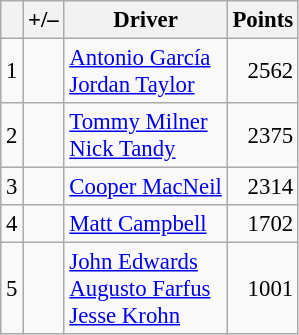<table class="wikitable" style="font-size: 95%;">
<tr>
<th scope="col"></th>
<th scope="col">+/–</th>
<th scope="col">Driver</th>
<th scope="col">Points</th>
</tr>
<tr>
<td align=center>1</td>
<td align="left"></td>
<td> <a href='#'>Antonio García</a><br> <a href='#'>Jordan Taylor</a></td>
<td align=right>2562</td>
</tr>
<tr>
<td align=center>2</td>
<td align="left"></td>
<td> <a href='#'>Tommy Milner</a><br> <a href='#'>Nick Tandy</a></td>
<td align=right>2375</td>
</tr>
<tr>
<td align=center>3</td>
<td align="left"></td>
<td> <a href='#'>Cooper MacNeil</a></td>
<td align=right>2314</td>
</tr>
<tr>
<td align=center>4</td>
<td align="left"></td>
<td> <a href='#'>Matt Campbell</a></td>
<td align=right>1702</td>
</tr>
<tr>
<td align=center>5</td>
<td align="left"></td>
<td> <a href='#'>John Edwards</a><br> <a href='#'>Augusto Farfus</a><br> <a href='#'>Jesse Krohn</a></td>
<td align=right>1001</td>
</tr>
</table>
